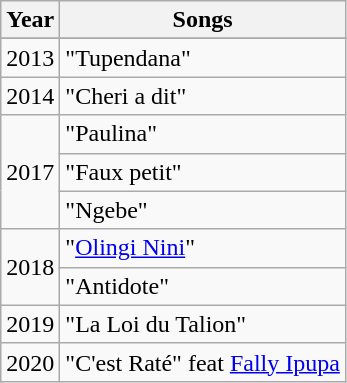<table class="wikitable">
<tr>
<th>Year</th>
<th>Songs</th>
</tr>
<tr>
</tr>
<tr>
<td>2013</td>
<td>"Tupendana"</td>
</tr>
<tr>
<td>2014</td>
<td>"Cheri a dit"</td>
</tr>
<tr>
<td rowspan="3">2017</td>
<td>"Paulina"</td>
</tr>
<tr>
<td>"Faux petit"</td>
</tr>
<tr>
<td>"Ngebe"</td>
</tr>
<tr>
<td rowspan="2">2018</td>
<td>"<a href='#'>Olingi Nini</a>"</td>
</tr>
<tr>
<td>"Antidote"</td>
</tr>
<tr>
<td>2019</td>
<td>"La Loi du Talion"</td>
</tr>
<tr>
<td>2020</td>
<td>"C'est Raté" feat <a href='#'>Fally Ipupa</a></td>
</tr>
</table>
